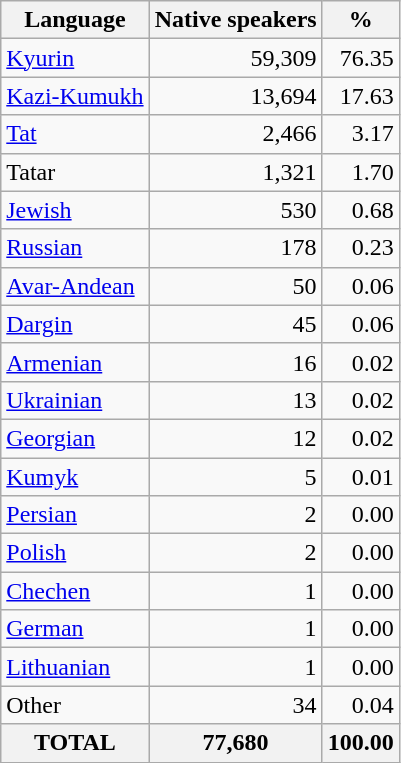<table class="wikitable sortable">
<tr>
<th>Language</th>
<th>Native speakers</th>
<th>%</th>
</tr>
<tr>
<td><a href='#'>Kyurin</a></td>
<td align="right">59,309</td>
<td align="right">76.35</td>
</tr>
<tr>
<td><a href='#'>Kazi-Kumukh</a></td>
<td align="right">13,694</td>
<td align="right">17.63</td>
</tr>
<tr>
<td><a href='#'>Tat</a></td>
<td align="right">2,466</td>
<td align="right">3.17</td>
</tr>
<tr>
<td>Tatar</td>
<td align="right">1,321</td>
<td align="right">1.70</td>
</tr>
<tr>
<td><a href='#'>Jewish</a></td>
<td align="right">530</td>
<td align="right">0.68</td>
</tr>
<tr>
<td><a href='#'>Russian</a></td>
<td align="right">178</td>
<td align="right">0.23</td>
</tr>
<tr>
<td><a href='#'>Avar-Andean</a></td>
<td align="right">50</td>
<td align="right">0.06</td>
</tr>
<tr>
<td><a href='#'>Dargin</a></td>
<td align="right">45</td>
<td align="right">0.06</td>
</tr>
<tr>
<td><a href='#'>Armenian</a></td>
<td align="right">16</td>
<td align="right">0.02</td>
</tr>
<tr>
<td><a href='#'>Ukrainian</a></td>
<td align="right">13</td>
<td align="right">0.02</td>
</tr>
<tr>
<td><a href='#'>Georgian</a></td>
<td align="right">12</td>
<td align="right">0.02</td>
</tr>
<tr>
<td><a href='#'>Kumyk</a></td>
<td align="right">5</td>
<td align="right">0.01</td>
</tr>
<tr>
<td><a href='#'>Persian</a></td>
<td align="right">2</td>
<td align="right">0.00</td>
</tr>
<tr>
<td><a href='#'>Polish</a></td>
<td align="right">2</td>
<td align="right">0.00</td>
</tr>
<tr>
<td><a href='#'>Chechen</a></td>
<td align="right">1</td>
<td align="right">0.00</td>
</tr>
<tr>
<td><a href='#'>German</a></td>
<td align="right">1</td>
<td align="right">0.00</td>
</tr>
<tr>
<td><a href='#'>Lithuanian</a></td>
<td align="right">1</td>
<td align="right">0.00</td>
</tr>
<tr>
<td>Other</td>
<td align="right">34</td>
<td align="right">0.04</td>
</tr>
<tr>
<th>TOTAL</th>
<th>77,680</th>
<th>100.00</th>
</tr>
</table>
